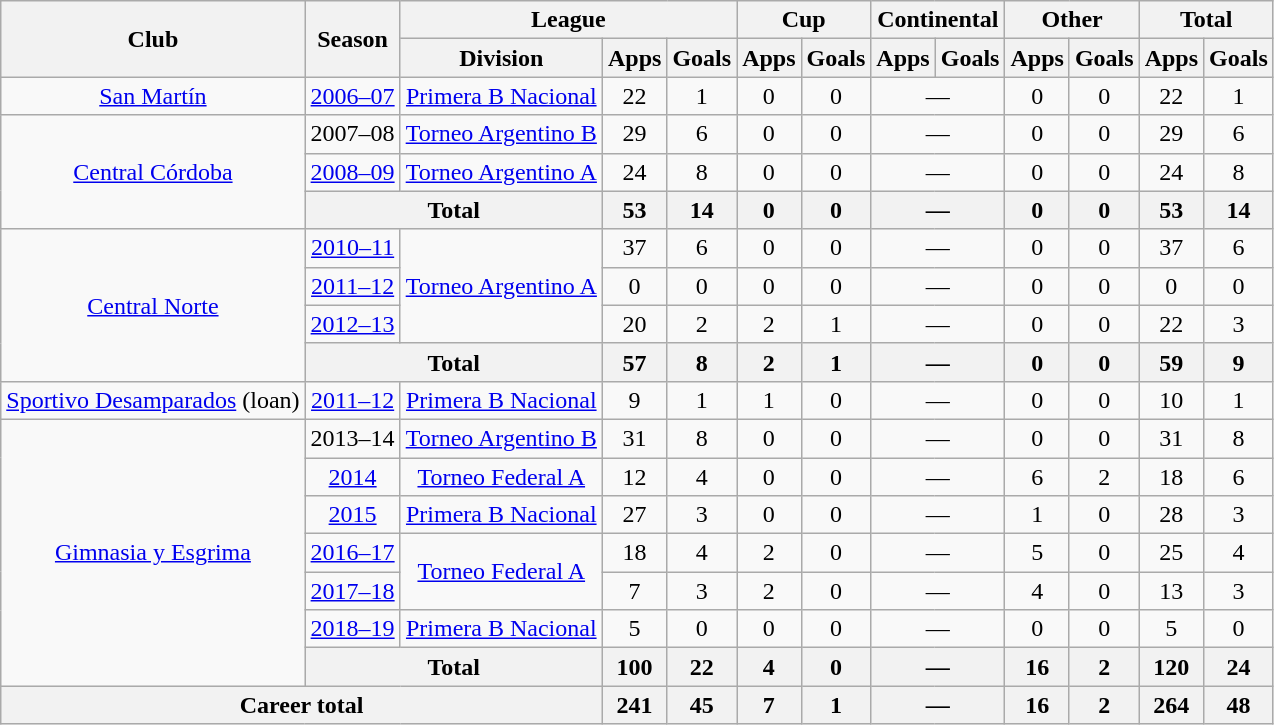<table class="wikitable" style="text-align:center">
<tr>
<th rowspan="2">Club</th>
<th rowspan="2">Season</th>
<th colspan="3">League</th>
<th colspan="2">Cup</th>
<th colspan="2">Continental</th>
<th colspan="2">Other</th>
<th colspan="2">Total</th>
</tr>
<tr>
<th>Division</th>
<th>Apps</th>
<th>Goals</th>
<th>Apps</th>
<th>Goals</th>
<th>Apps</th>
<th>Goals</th>
<th>Apps</th>
<th>Goals</th>
<th>Apps</th>
<th>Goals</th>
</tr>
<tr>
<td rowspan="1"><a href='#'>San Martín</a></td>
<td><a href='#'>2006–07</a></td>
<td rowspan="1"><a href='#'>Primera B Nacional</a></td>
<td>22</td>
<td>1</td>
<td>0</td>
<td>0</td>
<td colspan="2">—</td>
<td>0</td>
<td>0</td>
<td>22</td>
<td>1</td>
</tr>
<tr>
<td rowspan="3"><a href='#'>Central Córdoba</a></td>
<td>2007–08</td>
<td rowspan="1"><a href='#'>Torneo Argentino B</a></td>
<td>29</td>
<td>6</td>
<td>0</td>
<td>0</td>
<td colspan="2">—</td>
<td>0</td>
<td>0</td>
<td>29</td>
<td>6</td>
</tr>
<tr>
<td><a href='#'>2008–09</a></td>
<td rowspan="1"><a href='#'>Torneo Argentino A</a></td>
<td>24</td>
<td>8</td>
<td>0</td>
<td>0</td>
<td colspan="2">—</td>
<td>0</td>
<td>0</td>
<td>24</td>
<td>8</td>
</tr>
<tr>
<th colspan="2">Total</th>
<th>53</th>
<th>14</th>
<th>0</th>
<th>0</th>
<th colspan="2">—</th>
<th>0</th>
<th>0</th>
<th>53</th>
<th>14</th>
</tr>
<tr>
<td rowspan="4"><a href='#'>Central Norte</a></td>
<td><a href='#'>2010–11</a></td>
<td rowspan="3"><a href='#'>Torneo Argentino A</a></td>
<td>37</td>
<td>6</td>
<td>0</td>
<td>0</td>
<td colspan="2">—</td>
<td>0</td>
<td>0</td>
<td>37</td>
<td>6</td>
</tr>
<tr>
<td><a href='#'>2011–12</a></td>
<td>0</td>
<td>0</td>
<td>0</td>
<td>0</td>
<td colspan="2">—</td>
<td>0</td>
<td>0</td>
<td>0</td>
<td>0</td>
</tr>
<tr>
<td><a href='#'>2012–13</a></td>
<td>20</td>
<td>2</td>
<td>2</td>
<td>1</td>
<td colspan="2">—</td>
<td>0</td>
<td>0</td>
<td>22</td>
<td>3</td>
</tr>
<tr>
<th colspan="2">Total</th>
<th>57</th>
<th>8</th>
<th>2</th>
<th>1</th>
<th colspan="2">—</th>
<th>0</th>
<th>0</th>
<th>59</th>
<th>9</th>
</tr>
<tr>
<td rowspan="1"><a href='#'>Sportivo Desamparados</a> (loan)</td>
<td><a href='#'>2011–12</a></td>
<td rowspan="1"><a href='#'>Primera B Nacional</a></td>
<td>9</td>
<td>1</td>
<td>1</td>
<td>0</td>
<td colspan="2">—</td>
<td>0</td>
<td>0</td>
<td>10</td>
<td>1</td>
</tr>
<tr>
<td rowspan="7"><a href='#'>Gimnasia y Esgrima</a></td>
<td>2013–14</td>
<td rowspan="1"><a href='#'>Torneo Argentino B</a></td>
<td>31</td>
<td>8</td>
<td>0</td>
<td>0</td>
<td colspan="2">—</td>
<td>0</td>
<td>0</td>
<td>31</td>
<td>8</td>
</tr>
<tr>
<td><a href='#'>2014</a></td>
<td rowspan="1"><a href='#'>Torneo Federal A</a></td>
<td>12</td>
<td>4</td>
<td>0</td>
<td>0</td>
<td colspan="2">—</td>
<td>6</td>
<td>2</td>
<td>18</td>
<td>6</td>
</tr>
<tr>
<td><a href='#'>2015</a></td>
<td rowspan="1"><a href='#'>Primera B Nacional</a></td>
<td>27</td>
<td>3</td>
<td>0</td>
<td>0</td>
<td colspan="2">—</td>
<td>1</td>
<td>0</td>
<td>28</td>
<td>3</td>
</tr>
<tr>
<td><a href='#'>2016–17</a></td>
<td rowspan="2"><a href='#'>Torneo Federal A</a></td>
<td>18</td>
<td>4</td>
<td>2</td>
<td>0</td>
<td colspan="2">—</td>
<td>5</td>
<td>0</td>
<td>25</td>
<td>4</td>
</tr>
<tr>
<td><a href='#'>2017–18</a></td>
<td>7</td>
<td>3</td>
<td>2</td>
<td>0</td>
<td colspan="2">—</td>
<td>4</td>
<td>0</td>
<td>13</td>
<td>3</td>
</tr>
<tr>
<td><a href='#'>2018–19</a></td>
<td rowspan="1"><a href='#'>Primera B Nacional</a></td>
<td>5</td>
<td>0</td>
<td>0</td>
<td>0</td>
<td colspan="2">—</td>
<td>0</td>
<td>0</td>
<td>5</td>
<td>0</td>
</tr>
<tr>
<th colspan="2">Total</th>
<th>100</th>
<th>22</th>
<th>4</th>
<th>0</th>
<th colspan="2">—</th>
<th>16</th>
<th>2</th>
<th>120</th>
<th>24</th>
</tr>
<tr>
<th colspan="3">Career total</th>
<th>241</th>
<th>45</th>
<th>7</th>
<th>1</th>
<th colspan="2">—</th>
<th>16</th>
<th>2</th>
<th>264</th>
<th>48</th>
</tr>
</table>
